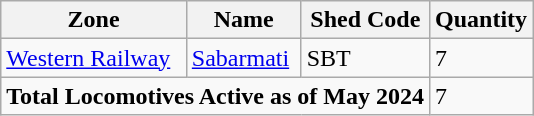<table class="wikitable">
<tr>
<th>Zone</th>
<th>Name</th>
<th>Shed Code</th>
<th>Quantity</th>
</tr>
<tr>
<td><a href='#'>Western Railway</a></td>
<td><a href='#'>Sabarmati</a></td>
<td>SBT</td>
<td>7</td>
</tr>
<tr>
<td colspan="3"><strong>Total Locomotives Active as of May 2024</strong></td>
<td>7</td>
</tr>
</table>
